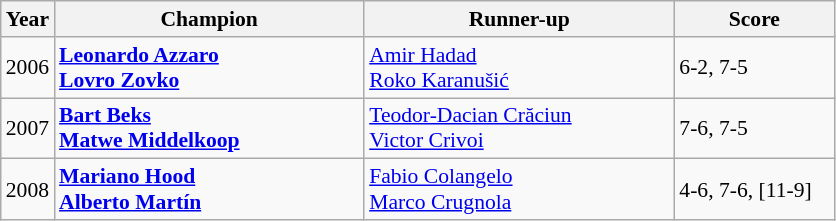<table class="wikitable" style="font-size:90%">
<tr>
<th>Year</th>
<th width="200">Champion</th>
<th width="200">Runner-up</th>
<th width="100">Score</th>
</tr>
<tr>
<td>2006</td>
<td> <strong><a href='#'>Leonardo Azzaro</a></strong> <br>  <strong><a href='#'>Lovro Zovko</a></strong></td>
<td> <a href='#'>Amir Hadad</a> <br>  <a href='#'>Roko Karanušić</a></td>
<td>6-2, 7-5</td>
</tr>
<tr>
<td>2007</td>
<td> <strong><a href='#'>Bart Beks</a></strong> <br>  <strong><a href='#'>Matwe Middelkoop</a></strong></td>
<td> <a href='#'>Teodor-Dacian Crăciun</a> <br>  <a href='#'>Victor Crivoi</a></td>
<td>7-6, 7-5</td>
</tr>
<tr>
<td>2008</td>
<td> <strong><a href='#'>Mariano Hood</a></strong> <br>  <strong><a href='#'>Alberto Martín</a></strong></td>
<td> <a href='#'>Fabio Colangelo</a> <br>  <a href='#'>Marco Crugnola</a></td>
<td>4-6, 7-6, [11-9]</td>
</tr>
</table>
